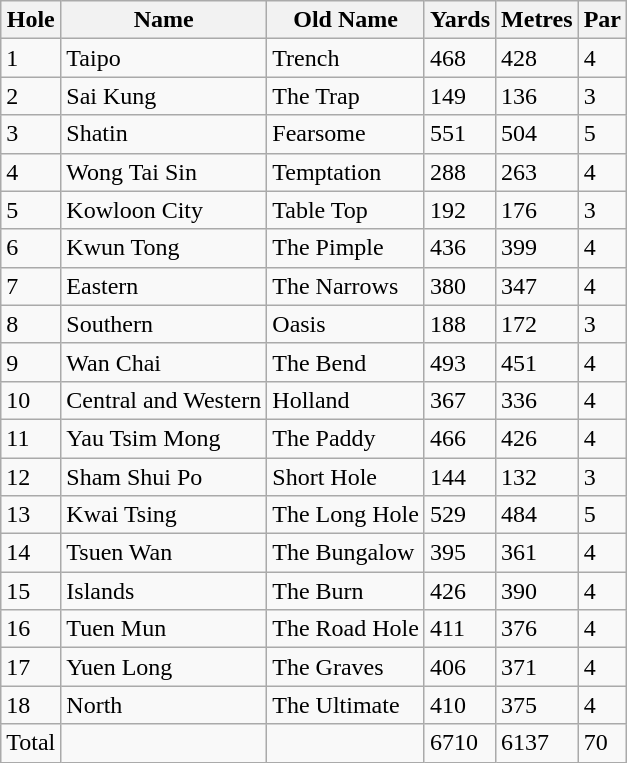<table class="wikitable">
<tr>
<th>Hole</th>
<th>Name</th>
<th>Old Name</th>
<th>Yards</th>
<th>Metres</th>
<th>Par</th>
</tr>
<tr>
<td>1</td>
<td>Taipo</td>
<td>Trench</td>
<td>468</td>
<td>428</td>
<td>4</td>
</tr>
<tr>
<td>2</td>
<td>Sai Kung</td>
<td>The Trap</td>
<td>149</td>
<td>136</td>
<td>3</td>
</tr>
<tr>
<td>3</td>
<td>Shatin</td>
<td>Fearsome</td>
<td>551</td>
<td>504</td>
<td>5</td>
</tr>
<tr>
<td>4</td>
<td>Wong Tai Sin</td>
<td>Temptation</td>
<td>288</td>
<td>263</td>
<td>4</td>
</tr>
<tr>
<td>5</td>
<td>Kowloon City</td>
<td>Table Top</td>
<td>192</td>
<td>176</td>
<td>3</td>
</tr>
<tr>
<td>6</td>
<td>Kwun Tong</td>
<td>The Pimple</td>
<td>436</td>
<td>399</td>
<td>4</td>
</tr>
<tr>
<td>7</td>
<td>Eastern</td>
<td>The Narrows</td>
<td>380</td>
<td>347</td>
<td>4</td>
</tr>
<tr>
<td>8</td>
<td>Southern</td>
<td>Oasis</td>
<td>188</td>
<td>172</td>
<td>3</td>
</tr>
<tr>
<td>9</td>
<td>Wan Chai</td>
<td>The Bend</td>
<td>493</td>
<td>451</td>
<td>4</td>
</tr>
<tr>
<td>10</td>
<td>Central and Western</td>
<td>Holland</td>
<td>367</td>
<td>336</td>
<td>4</td>
</tr>
<tr>
<td>11</td>
<td>Yau Tsim Mong</td>
<td>The Paddy</td>
<td>466</td>
<td>426</td>
<td>4</td>
</tr>
<tr>
<td>12</td>
<td>Sham Shui Po</td>
<td>Short Hole</td>
<td>144</td>
<td>132</td>
<td>3</td>
</tr>
<tr>
<td>13</td>
<td>Kwai Tsing</td>
<td>The Long Hole</td>
<td>529</td>
<td>484</td>
<td>5</td>
</tr>
<tr>
<td>14</td>
<td>Tsuen Wan</td>
<td>The Bungalow</td>
<td>395</td>
<td>361</td>
<td>4</td>
</tr>
<tr>
<td>15</td>
<td>Islands</td>
<td>The Burn</td>
<td>426</td>
<td>390</td>
<td>4</td>
</tr>
<tr>
<td>16</td>
<td>Tuen Mun</td>
<td>The Road Hole</td>
<td>411</td>
<td>376</td>
<td>4</td>
</tr>
<tr>
<td>17</td>
<td>Yuen Long</td>
<td>The Graves</td>
<td>406</td>
<td>371</td>
<td>4</td>
</tr>
<tr>
<td>18</td>
<td>North</td>
<td>The Ultimate</td>
<td>410</td>
<td>375</td>
<td>4</td>
</tr>
<tr>
<td>Total</td>
<td></td>
<td></td>
<td>6710</td>
<td>6137</td>
<td>70</td>
</tr>
</table>
